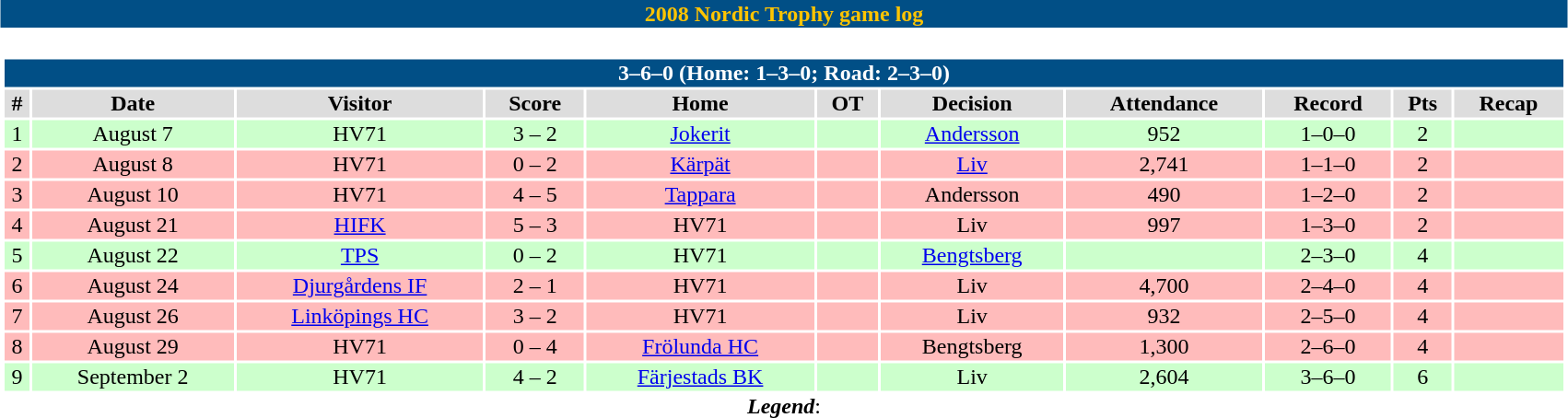<table class="toccolours" width=90% style="clear:both; margin:1.5em auto; text-align:center;">
<tr>
<th colspan=11 style="background:#014f86; color: #ffc401;">2008 Nordic Trophy game log</th>
</tr>
<tr>
<td colspan=11><br><table class="toccolours collapsible collapsed" width=100%>
<tr>
<th colspan=11; style="background:#014f86; color: #FFFFFF;">3–6–0 (Home: 1–3–0; Road: 2–3–0)</th>
</tr>
<tr align="center" bgcolor="#dddddd">
<td><strong>#</strong></td>
<td><strong>Date</strong></td>
<td><strong>Visitor</strong></td>
<td><strong>Score</strong></td>
<td><strong>Home</strong></td>
<td><strong>OT</strong></td>
<td><strong>Decision</strong></td>
<td><strong>Attendance</strong></td>
<td><strong>Record</strong></td>
<td><strong>Pts</strong></td>
<td><strong>Recap</strong></td>
</tr>
<tr align="center" bgcolor="#CCFFCC">
<td>1</td>
<td>August 7</td>
<td>HV71</td>
<td>3 – 2</td>
<td><a href='#'>Jokerit</a></td>
<td></td>
<td><a href='#'>Andersson</a></td>
<td>952</td>
<td>1–0–0</td>
<td>2</td>
<td></td>
</tr>
<tr align="center" bgcolor="#FFBBBB">
<td>2</td>
<td>August 8</td>
<td>HV71</td>
<td>0 – 2</td>
<td><a href='#'>Kärpät</a></td>
<td></td>
<td><a href='#'>Liv</a></td>
<td>2,741</td>
<td>1–1–0</td>
<td>2</td>
<td></td>
</tr>
<tr align="center" bgcolor="#FFBBBB">
<td>3</td>
<td>August 10</td>
<td>HV71</td>
<td>4 – 5</td>
<td><a href='#'>Tappara</a></td>
<td></td>
<td>Andersson</td>
<td>490</td>
<td>1–2–0</td>
<td>2</td>
<td></td>
</tr>
<tr align="center" bgcolor="#FFBBBB">
<td>4</td>
<td>August 21</td>
<td><a href='#'>HIFK</a></td>
<td>5 – 3</td>
<td>HV71</td>
<td></td>
<td>Liv</td>
<td>997</td>
<td>1–3–0</td>
<td>2</td>
<td></td>
</tr>
<tr align="center" bgcolor="CCFFCC">
<td>5</td>
<td>August 22</td>
<td><a href='#'>TPS</a></td>
<td>0 – 2</td>
<td>HV71</td>
<td></td>
<td><a href='#'>Bengtsberg</a></td>
<td></td>
<td>2–3–0</td>
<td>4</td>
<td></td>
</tr>
<tr align="center" bgcolor="#FFBBBB">
<td>6</td>
<td>August 24</td>
<td><a href='#'>Djurgårdens IF</a></td>
<td>2 – 1</td>
<td>HV71</td>
<td></td>
<td>Liv</td>
<td>4,700</td>
<td>2–4–0</td>
<td>4</td>
<td></td>
</tr>
<tr align="center" bgcolor="#FFBBBB">
<td>7</td>
<td>August 26</td>
<td><a href='#'>Linköpings HC</a></td>
<td>3 – 2</td>
<td>HV71</td>
<td></td>
<td>Liv</td>
<td>932</td>
<td>2–5–0</td>
<td>4</td>
<td></td>
</tr>
<tr align="center" bgcolor="#FFBBBB">
<td>8</td>
<td>August 29</td>
<td>HV71</td>
<td>0 – 4</td>
<td><a href='#'>Frölunda HC</a></td>
<td></td>
<td>Bengtsberg</td>
<td>1,300</td>
<td>2–6–0</td>
<td>4</td>
<td></td>
</tr>
<tr align="center" bgcolor="#CCFFCC">
<td>9</td>
<td>September 2</td>
<td>HV71</td>
<td>4 – 2</td>
<td><a href='#'>Färjestads BK</a></td>
<td></td>
<td>Liv</td>
<td>2,604</td>
<td>3–6–0</td>
<td>6</td>
<td></td>
</tr>
</table>
<strong><em>Legend</em></strong>: 
</td>
</tr>
</table>
